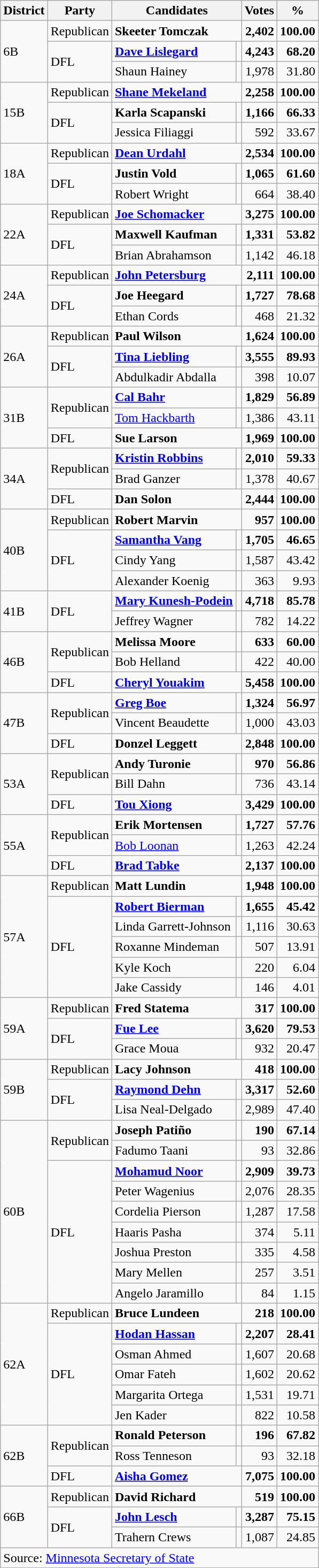<table class="wikitable">
<tr>
<th>District</th>
<th>Party</th>
<th colspan="2">Candidates</th>
<th>Votes</th>
<th>%</th>
</tr>
<tr>
<td rowspan="3" id="6Bpe">6B</td>
<td>Republican</td>
<td colspan="2" style="font-weight:bold">Skeeter Tomczak</td>
<td style="font-weight:bold" align="right">2,402</td>
<td style="font-weight:bold" align="right">100.00</td>
</tr>
<tr>
<td rowspan="2" >DFL</td>
<td style="font-weight:bold"><a href='#'>Dave Lislegard</a></td>
<td></td>
<td style="font-weight:bold" align="right">4,243</td>
<td style="font-weight:bold" align="right">68.20</td>
</tr>
<tr>
<td>Shaun Hainey</td>
<td></td>
<td align="right">1,978</td>
<td align="right">31.80</td>
</tr>
<tr>
<td rowspan="3" id="15Bpe">15B</td>
<td>Republican</td>
<td colspan="2" style="font-weight:bold"><a href='#'>Shane Mekeland</a></td>
<td style="font-weight:bold" align="right">2,258</td>
<td style="font-weight:bold" align="right">100.00</td>
</tr>
<tr>
<td rowspan="2" >DFL</td>
<td style="font-weight:bold">Karla Scapanski</td>
<td></td>
<td style="font-weight:bold" align="right">1,166</td>
<td style="font-weight:bold" align="right">66.33</td>
</tr>
<tr>
<td>Jessica Filiaggi</td>
<td></td>
<td align="right">592</td>
<td align="right">33.67</td>
</tr>
<tr>
<td rowspan="3" id="18Ape">18A</td>
<td>Republican</td>
<td colspan="2" style="font-weight:bold"><a href='#'>Dean Urdahl</a></td>
<td style="font-weight:bold" align="right">2,534</td>
<td style="font-weight:bold" align="right">100.00</td>
</tr>
<tr>
<td rowspan="2" >DFL</td>
<td style="font-weight:bold">Justin Vold</td>
<td></td>
<td style="font-weight:bold" align="right">1,065</td>
<td style="font-weight:bold" align="right">61.60</td>
</tr>
<tr>
<td>Robert Wright</td>
<td></td>
<td align="right">664</td>
<td align="right">38.40</td>
</tr>
<tr>
<td rowspan="3" id="22Ape">22A</td>
<td>Republican</td>
<td colspan="2" style="font-weight:bold"><a href='#'>Joe Schomacker</a></td>
<td style="font-weight:bold" align="right">3,275</td>
<td style="font-weight:bold" align="right">100.00</td>
</tr>
<tr>
<td rowspan="2" >DFL</td>
<td style="font-weight:bold">Maxwell Kaufman</td>
<td></td>
<td style="font-weight:bold" align="right">1,331</td>
<td style="font-weight:bold" align="right">53.82</td>
</tr>
<tr>
<td>Brian Abrahamson</td>
<td></td>
<td align="right">1,142</td>
<td align="right">46.18</td>
</tr>
<tr>
<td rowspan="3" id="24Ape">24A</td>
<td>Republican</td>
<td colspan="2" style="font-weight:bold"><a href='#'>John Petersburg</a></td>
<td style="font-weight:bold" align="right">2,111</td>
<td style="font-weight:bold" align="right">100.00</td>
</tr>
<tr>
<td rowspan="2" >DFL</td>
<td style="font-weight:bold">Joe Heegard</td>
<td></td>
<td style="font-weight:bold" align="right">1,727</td>
<td style="font-weight:bold" align="right">78.68</td>
</tr>
<tr>
<td>Ethan Cords</td>
<td></td>
<td align="right">468</td>
<td align="right">21.32</td>
</tr>
<tr>
<td rowspan="3" id="26Ape">26A</td>
<td>Republican</td>
<td colspan="2" style="font-weight:bold">Paul Wilson</td>
<td style="font-weight:bold" align="right">1,624</td>
<td style="font-weight:bold" align="right">100.00</td>
</tr>
<tr>
<td rowspan="2" >DFL</td>
<td style="font-weight:bold"><a href='#'>Tina Liebling</a></td>
<td></td>
<td style="font-weight:bold" align="right">3,555</td>
<td style="font-weight:bold" align="right">89.93</td>
</tr>
<tr>
<td>Abdulkadir Abdalla</td>
<td></td>
<td align="right">398</td>
<td align="right">10.07</td>
</tr>
<tr>
<td rowspan="3" id="31Bpe">31B</td>
<td rowspan="2" >Republican</td>
<td style="font-weight:bold"><a href='#'>Cal Bahr</a></td>
<td></td>
<td style="font-weight:bold" align="right">1,829</td>
<td style="font-weight:bold" align="right">56.89</td>
</tr>
<tr>
<td><a href='#'>Tom Hackbarth</a></td>
<td></td>
<td align="right">1,386</td>
<td align="right">43.11</td>
</tr>
<tr>
<td>DFL</td>
<td colspan="2" style="font-weight:bold">Sue Larson</td>
<td style="font-weight:bold" align="right">1,969</td>
<td style="font-weight:bold" align="right">100.00</td>
</tr>
<tr>
<td rowspan="3">34A</td>
<td rowspan="2" >Republican</td>
<td style="font-weight:bold"><a href='#'>Kristin Robbins</a></td>
<td></td>
<td style="font-weight:bold" align="right">2,010</td>
<td style="font-weight:bold" align="right">59.33</td>
</tr>
<tr>
<td>Brad Ganzer</td>
<td></td>
<td align="right">1,378</td>
<td align="right">40.67</td>
</tr>
<tr>
<td>DFL</td>
<td colspan="2" style="font-weight:bold">Dan Solon</td>
<td style="font-weight:bold" align="right">2,444</td>
<td style="font-weight:bold" align="right">100.00</td>
</tr>
<tr>
<td rowspan="4" id="40Bpe">40B</td>
<td>Republican</td>
<td colspan="2" style="font-weight:bold">Robert Marvin</td>
<td style="font-weight:bold" align="right">957</td>
<td style="font-weight:bold" align="right">100.00</td>
</tr>
<tr>
<td rowspan="3" >DFL</td>
<td style="font-weight:bold"><a href='#'>Samantha Vang</a></td>
<td></td>
<td style="font-weight:bold" align="right">1,705</td>
<td style="font-weight:bold" align="right">46.65</td>
</tr>
<tr>
<td>Cindy Yang</td>
<td></td>
<td align="right">1,587</td>
<td align="right">43.42</td>
</tr>
<tr>
<td>Alexander Koenig</td>
<td></td>
<td align="right">363</td>
<td align="right">9.93</td>
</tr>
<tr>
<td rowspan="2" id="41Bpe">41B</td>
<td rowspan="2" >DFL</td>
<td style="font-weight:bold"><a href='#'>Mary Kunesh-Podein</a></td>
<td></td>
<td style="font-weight:bold" align="right">4,718</td>
<td style="font-weight:bold" align="right">85.78</td>
</tr>
<tr>
<td>Jeffrey Wagner</td>
<td></td>
<td align="right">782</td>
<td align="right">14.22</td>
</tr>
<tr>
<td rowspan="3">46B</td>
<td rowspan="2" >Republican</td>
<td style="font-weight:bold">Melissa Moore</td>
<td></td>
<td style="font-weight:bold" align="right">633</td>
<td style="font-weight:bold" align="right">60.00</td>
</tr>
<tr>
<td>Bob Helland</td>
<td></td>
<td align="right">422</td>
<td align="right">40.00</td>
</tr>
<tr>
<td>DFL</td>
<td colspan="2" style="font-weight:bold"><a href='#'>Cheryl Youakim</a></td>
<td style="font-weight:bold" align="right">5,458</td>
<td style="font-weight:bold" align="right">100.00</td>
</tr>
<tr>
<td rowspan="3">47B</td>
<td rowspan="2" >Republican</td>
<td style="font-weight:bold"><a href='#'>Greg Boe</a></td>
<td></td>
<td style="font-weight:bold" align="right">1,324</td>
<td style="font-weight:bold" align="right">56.97</td>
</tr>
<tr>
<td>Vincent Beaudette</td>
<td></td>
<td align="right">1,000</td>
<td align="right">43.03</td>
</tr>
<tr>
<td>DFL</td>
<td colspan="2" style="font-weight:bold">Donzel Leggett</td>
<td style="font-weight:bold" align="right">2,848</td>
<td style="font-weight:bold" align="right">100.00</td>
</tr>
<tr>
<td rowspan="3">53A</td>
<td rowspan="2" >Republican</td>
<td style="font-weight:bold">Andy Turonie</td>
<td></td>
<td style="font-weight:bold" align="right">970</td>
<td style="font-weight:bold" align="right">56.86</td>
</tr>
<tr>
<td>Bill Dahn</td>
<td></td>
<td align="right">736</td>
<td align="right">43.14</td>
</tr>
<tr>
<td>DFL</td>
<td colspan="2" style="font-weight:bold"><a href='#'>Tou Xiong</a></td>
<td style="font-weight:bold" align="right">3,429</td>
<td style="font-weight:bold" align="right">100.00</td>
</tr>
<tr>
<td rowspan="3">55A</td>
<td rowspan="2" >Republican</td>
<td style="font-weight:bold">Erik Mortensen</td>
<td></td>
<td style="font-weight:bold" align="right">1,727</td>
<td style="font-weight:bold" align="right">57.76</td>
</tr>
<tr>
<td><a href='#'>Bob Loonan</a></td>
<td></td>
<td align="right">1,263</td>
<td align="right">42.24</td>
</tr>
<tr>
<td>DFL</td>
<td colspan="2" style="font-weight:bold"><a href='#'>Brad Tabke</a></td>
<td style="font-weight:bold" align="right">2,137</td>
<td style="font-weight:bold" align="right">100.00</td>
</tr>
<tr>
<td rowspan="6" id="57Ape">57A</td>
<td>Republican</td>
<td colspan="2" style="font-weight:bold">Matt Lundin</td>
<td style="font-weight:bold" align="right">1,948</td>
<td style="font-weight:bold" align="right">100.00</td>
</tr>
<tr>
<td rowspan="5" >DFL</td>
<td style="font-weight:bold"><a href='#'>Robert Bierman</a></td>
<td></td>
<td style="font-weight:bold" align="right">1,655</td>
<td style="font-weight:bold" align="right">45.42</td>
</tr>
<tr>
<td>Linda Garrett-Johnson</td>
<td></td>
<td align="right">1,116</td>
<td align="right">30.63</td>
</tr>
<tr>
<td>Roxanne Mindeman</td>
<td></td>
<td align="right">507</td>
<td align="right">13.91</td>
</tr>
<tr>
<td>Kyle Koch</td>
<td></td>
<td align="right">220</td>
<td align="right">6.04</td>
</tr>
<tr>
<td>Jake Cassidy</td>
<td></td>
<td align="right">146</td>
<td align="right">4.01</td>
</tr>
<tr>
<td rowspan="3" id="59Ape">59A</td>
<td>Republican</td>
<td colspan="2" style="font-weight:bold">Fred Statema</td>
<td style="font-weight:bold" align="right">317</td>
<td style="font-weight:bold" align="right">100.00</td>
</tr>
<tr>
<td rowspan="2" >DFL</td>
<td style="font-weight:bold"><a href='#'>Fue Lee</a></td>
<td></td>
<td style="font-weight:bold" align="right">3,620</td>
<td style="font-weight:bold" align="right">79.53</td>
</tr>
<tr>
<td>Grace Moua</td>
<td></td>
<td align="right">932</td>
<td align="right">20.47</td>
</tr>
<tr>
<td rowspan="3" id="59Bpe">59B</td>
<td>Republican</td>
<td colspan="2" style="font-weight:bold">Lacy Johnson</td>
<td style="font-weight:bold" align="right">418</td>
<td style="font-weight:bold" align="right">100.00</td>
</tr>
<tr>
<td rowspan="2" >DFL</td>
<td style="font-weight:bold"><a href='#'>Raymond Dehn</a></td>
<td></td>
<td style="font-weight:bold" align="right">3,317</td>
<td style="font-weight:bold" align="right">52.60</td>
</tr>
<tr>
<td>Lisa Neal-Delgado</td>
<td></td>
<td align="right">2,989</td>
<td align="right">47.40</td>
</tr>
<tr>
<td rowspan="9" id="60Bpe">60B</td>
<td rowspan="2" >Republican</td>
<td style="font-weight:bold">Joseph Patiño</td>
<td></td>
<td style="font-weight:bold" align="right">190</td>
<td style="font-weight:bold" align="right">67.14</td>
</tr>
<tr>
<td>Fadumo Taani</td>
<td></td>
<td align="right">93</td>
<td align="right">32.86</td>
</tr>
<tr>
<td rowspan="7" >DFL</td>
<td style="font-weight:bold"><a href='#'>Mohamud Noor</a></td>
<td></td>
<td style="font-weight:bold" align="right">2,909</td>
<td style="font-weight:bold" align="right">39.73</td>
</tr>
<tr>
<td>Peter Wagenius</td>
<td></td>
<td align="right">2,076</td>
<td align="right">28.35</td>
</tr>
<tr>
<td>Cordelia Pierson</td>
<td></td>
<td align="right">1,287</td>
<td align="right">17.58</td>
</tr>
<tr>
<td>Haaris Pasha</td>
<td></td>
<td align="right">374</td>
<td align="right">5.11</td>
</tr>
<tr>
<td>Joshua Preston</td>
<td></td>
<td align="right">335</td>
<td align="right">4.58</td>
</tr>
<tr>
<td>Mary Mellen</td>
<td></td>
<td align="right">257</td>
<td align="right">3.51</td>
</tr>
<tr>
<td>Angelo Jaramillo</td>
<td></td>
<td align="right">84</td>
<td align="right">1.15</td>
</tr>
<tr>
<td rowspan="6" id="62Ape">62A</td>
<td>Republican</td>
<td colspan="2" style="font-weight:bold">Bruce Lundeen</td>
<td style="font-weight:bold" align="right">218</td>
<td style="font-weight:bold" align="right">100.00</td>
</tr>
<tr>
<td rowspan="5" >DFL</td>
<td style="font-weight:bold"><a href='#'>Hodan Hassan</a></td>
<td></td>
<td style="font-weight:bold" align="right">2,207</td>
<td style="font-weight:bold" align="right">28.41</td>
</tr>
<tr>
<td>Osman Ahmed</td>
<td></td>
<td align="right">1,607</td>
<td align="right">20.68</td>
</tr>
<tr>
<td>Omar Fateh</td>
<td></td>
<td align="right">1,602</td>
<td align="right">20.62</td>
</tr>
<tr>
<td>Margarita Ortega</td>
<td></td>
<td align="right">1,531</td>
<td align="right">19.71</td>
</tr>
<tr>
<td>Jen Kader</td>
<td></td>
<td align="right">822</td>
<td align="right">10.58</td>
</tr>
<tr>
<td rowspan="3" id="62Bpe">62B</td>
<td rowspan="2" >Republican</td>
<td style="font-weight:bold">Ronald Peterson</td>
<td></td>
<td style="font-weight:bold" align="right">196</td>
<td style="font-weight:bold" align="right">67.82</td>
</tr>
<tr>
<td>Ross Tenneson</td>
<td></td>
<td align="right">93</td>
<td align="right">32.18</td>
</tr>
<tr>
<td>DFL</td>
<td colspan="2" style="font-weight:bold"><a href='#'>Aisha Gomez</a></td>
<td style="font-weight:bold" align="right">7,075</td>
<td style="font-weight:bold" align="right">100.00</td>
</tr>
<tr>
<td rowspan="3" id="66Bpe">66B</td>
<td>Republican</td>
<td colspan="2" style="font-weight:bold">David Richard</td>
<td style="font-weight:bold" align="right">519</td>
<td style="font-weight:bold" align="right">100.00</td>
</tr>
<tr>
<td rowspan="2" >DFL</td>
<td style="font-weight:bold"><a href='#'>John Lesch</a></td>
<td></td>
<td style="font-weight:bold" align="right">3,287</td>
<td style="font-weight:bold" align="right">75.15</td>
</tr>
<tr>
<td>Trahern Crews</td>
<td></td>
<td align="right">1,087</td>
<td align="right">24.85</td>
</tr>
<tr>
<td colspan="6">Source: <a href='#'>Minnesota Secretary of State</a></td>
</tr>
</table>
